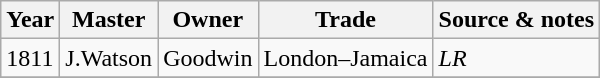<table class=" wikitable">
<tr>
<th>Year</th>
<th>Master</th>
<th>Owner</th>
<th>Trade</th>
<th>Source & notes</th>
</tr>
<tr>
<td>1811</td>
<td>J.Watson</td>
<td>Goodwin</td>
<td>London–Jamaica</td>
<td><em>LR</em></td>
</tr>
<tr>
</tr>
</table>
